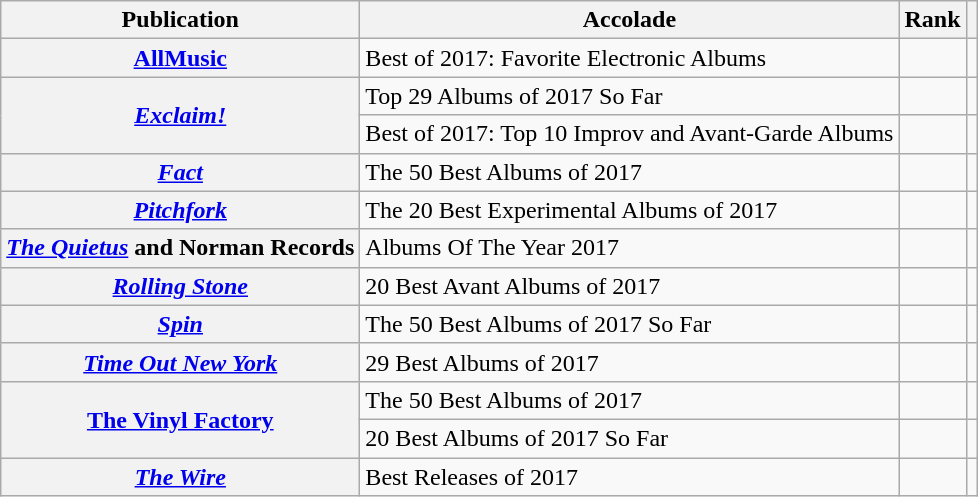<table class="sortable wikitable plainrowheaders">
<tr>
<th>Publication</th>
<th>Accolade</th>
<th>Rank</th>
<th class="unsortable"></th>
</tr>
<tr>
<th scope="row"><a href='#'>AllMusic</a></th>
<td>Best of 2017: Favorite Electronic Albums</td>
<td></td>
<td></td>
</tr>
<tr>
<th scope="row" rowspan=2><em><a href='#'>Exclaim!</a></em></th>
<td>Top 29 Albums of 2017 So Far</td>
<td></td>
<td></td>
</tr>
<tr>
<td>Best of 2017: Top 10 Improv and Avant-Garde Albums</td>
<td></td>
<td></td>
</tr>
<tr>
<th scope="row"><em><a href='#'>Fact</a></em></th>
<td>The 50 Best Albums of 2017</td>
<td></td>
<td></td>
</tr>
<tr>
<th scope="row"><em><a href='#'>Pitchfork</a></em></th>
<td>The 20 Best Experimental Albums of 2017</td>
<td></td>
<td></td>
</tr>
<tr>
<th scope="row"><em><a href='#'>The Quietus</a></em> and Norman Records</th>
<td>Albums Of The Year 2017</td>
<td></td>
<td></td>
</tr>
<tr>
<th scope="row"><em><a href='#'>Rolling Stone</a></em></th>
<td>20 Best Avant Albums of 2017</td>
<td></td>
<td></td>
</tr>
<tr>
<th scope="row"><em><a href='#'>Spin</a></em></th>
<td>The 50 Best Albums of 2017 So Far</td>
<td></td>
<td></td>
</tr>
<tr>
<th scope="row"><em><a href='#'>Time Out New York</a></em></th>
<td>29 Best Albums of 2017</td>
<td></td>
<td></td>
</tr>
<tr>
<th scope="row" rowspan=2><a href='#'>The Vinyl Factory</a></th>
<td>The 50 Best Albums of 2017</td>
<td></td>
<td></td>
</tr>
<tr>
<td>20 Best Albums of 2017 So Far</td>
<td></td>
<td></td>
</tr>
<tr>
<th scope="row"><em><a href='#'>The Wire</a></em></th>
<td>Best Releases of 2017</td>
<td></td>
<td></td>
</tr>
</table>
